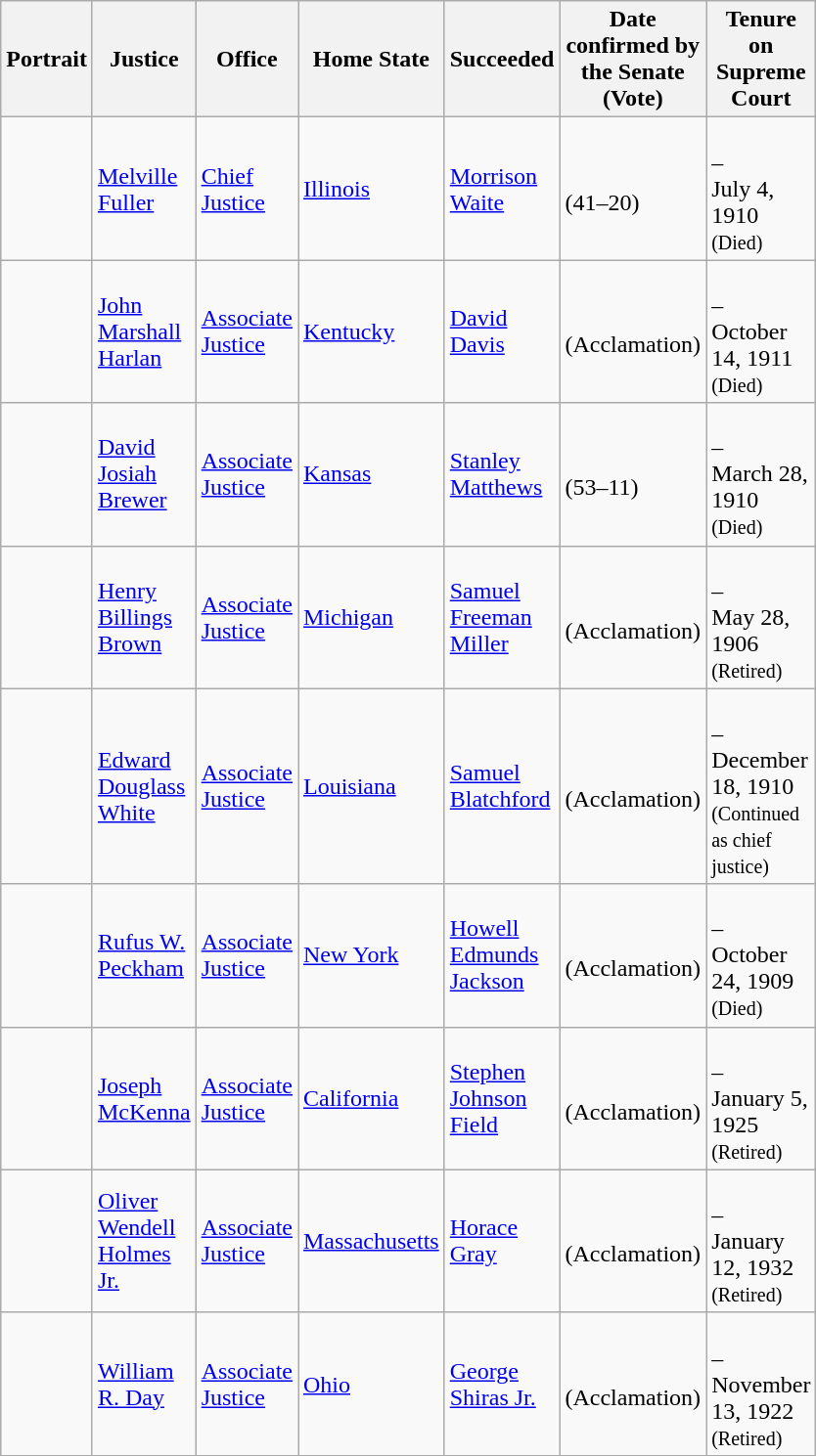<table class="wikitable sortable">
<tr>
<th scope="col" style="width: 10px;">Portrait</th>
<th scope="col" style="width: 10px;">Justice</th>
<th scope="col" style="width: 10px;">Office</th>
<th scope="col" style="width: 10px;">Home State</th>
<th scope="col" style="width: 10px;">Succeeded</th>
<th scope="col" style="width: 10px;">Date confirmed by the Senate<br>(Vote)</th>
<th scope="col" style="width: 10px;">Tenure on Supreme Court</th>
</tr>
<tr>
<td></td>
<td><a href='#'>Melville Fuller</a></td>
<td><a href='#'>Chief Justice</a></td>
<td><a href='#'>Illinois</a></td>
<td><a href='#'>Morrison Waite</a></td>
<td><br>(41–20)</td>
<td><br>–<br>July 4, 1910<br><small>(Died)</small></td>
</tr>
<tr>
<td></td>
<td><a href='#'>John Marshall Harlan</a></td>
<td><a href='#'>Associate Justice</a></td>
<td><a href='#'>Kentucky</a></td>
<td><a href='#'>David Davis</a></td>
<td><br>(Acclamation)</td>
<td><br>–<br>October 14, 1911<br><small>(Died)</small></td>
</tr>
<tr>
<td></td>
<td><a href='#'>David Josiah Brewer</a></td>
<td><a href='#'>Associate Justice</a></td>
<td><a href='#'>Kansas</a></td>
<td><a href='#'>Stanley Matthews</a></td>
<td><br>(53–11)</td>
<td><br>–<br>March 28, 1910<br><small>(Died)</small></td>
</tr>
<tr>
<td></td>
<td><a href='#'>Henry Billings Brown</a></td>
<td><a href='#'>Associate Justice</a></td>
<td><a href='#'>Michigan</a></td>
<td><a href='#'>Samuel Freeman Miller</a></td>
<td><br>(Acclamation)</td>
<td><br>–<br>May 28, 1906<br><small>(Retired)</small></td>
</tr>
<tr>
<td></td>
<td><a href='#'>Edward Douglass White</a></td>
<td><a href='#'>Associate Justice</a></td>
<td><a href='#'>Louisiana</a></td>
<td><a href='#'>Samuel Blatchford</a></td>
<td><br>(Acclamation)</td>
<td><br>–<br>December 18, 1910<br><small>(Continued as chief justice)</small></td>
</tr>
<tr>
<td></td>
<td><a href='#'>Rufus W. Peckham</a></td>
<td><a href='#'>Associate Justice</a></td>
<td><a href='#'>New York</a></td>
<td><a href='#'>Howell Edmunds Jackson</a></td>
<td><br>(Acclamation)</td>
<td><br>–<br>October 24, 1909<br><small>(Died)</small></td>
</tr>
<tr>
<td></td>
<td><a href='#'>Joseph McKenna</a></td>
<td><a href='#'>Associate Justice</a></td>
<td><a href='#'>California</a></td>
<td><a href='#'>Stephen Johnson Field</a></td>
<td><br>(Acclamation)</td>
<td><br>–<br>January 5, 1925<br><small>(Retired)</small></td>
</tr>
<tr>
<td></td>
<td><a href='#'>Oliver Wendell Holmes Jr.</a></td>
<td><a href='#'>Associate Justice</a></td>
<td><a href='#'>Massachusetts</a></td>
<td><a href='#'>Horace Gray</a></td>
<td><br>(Acclamation)</td>
<td><br>–<br>January 12, 1932<br><small>(Retired)</small></td>
</tr>
<tr>
<td></td>
<td><a href='#'>William R. Day</a></td>
<td><a href='#'>Associate Justice</a></td>
<td><a href='#'>Ohio</a></td>
<td><a href='#'>George Shiras Jr.</a></td>
<td><br>(Acclamation)</td>
<td><br>–<br>November 13, 1922<br><small>(Retired)</small></td>
</tr>
<tr>
</tr>
</table>
